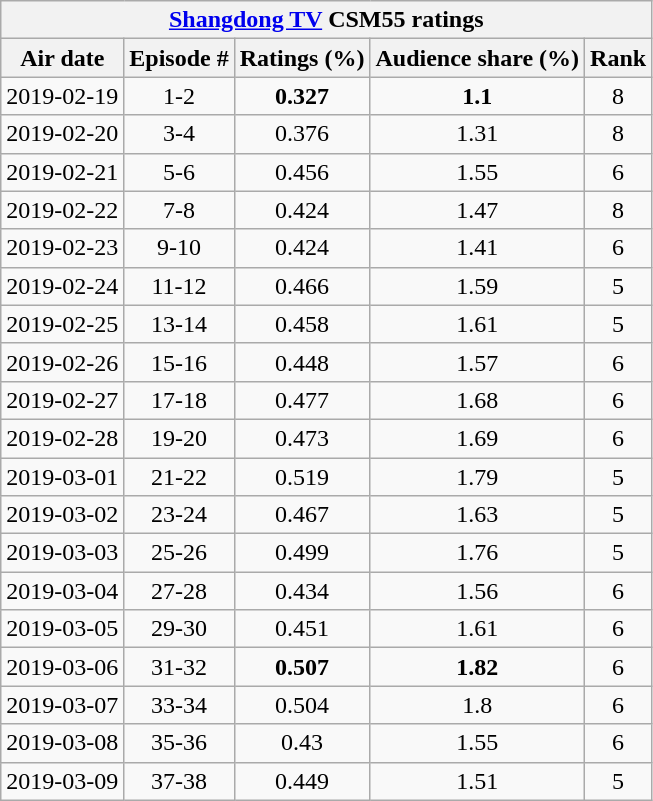<table class="wikitable sortable mw-collapsible jquery-tablesorter" style="text-align:center">
<tr>
<th colspan="5"><a href='#'>Shangdong TV</a> CSM55 ratings</th>
</tr>
<tr>
<th>Air date</th>
<th>Episode #</th>
<th>Ratings (%)</th>
<th>Audience share (%)</th>
<th>Rank</th>
</tr>
<tr>
<td>2019-02-19</td>
<td>1-2</td>
<td><strong><span>0.327</span></strong></td>
<td><strong><span>1.1</span></strong></td>
<td>8</td>
</tr>
<tr>
<td>2019-02-20</td>
<td>3-4</td>
<td>0.376</td>
<td>1.31</td>
<td>8</td>
</tr>
<tr>
<td>2019-02-21</td>
<td>5-6</td>
<td>0.456</td>
<td>1.55</td>
<td>6</td>
</tr>
<tr>
<td>2019-02-22</td>
<td>7-8</td>
<td>0.424</td>
<td>1.47</td>
<td>8</td>
</tr>
<tr>
<td>2019-02-23</td>
<td>9-10</td>
<td>0.424</td>
<td>1.41</td>
<td>6</td>
</tr>
<tr>
<td>2019-02-24</td>
<td>11-12</td>
<td>0.466</td>
<td>1.59</td>
<td>5</td>
</tr>
<tr>
<td>2019-02-25</td>
<td>13-14</td>
<td>0.458</td>
<td>1.61</td>
<td>5</td>
</tr>
<tr>
<td>2019-02-26</td>
<td>15-16</td>
<td>0.448</td>
<td>1.57</td>
<td>6</td>
</tr>
<tr>
<td>2019-02-27</td>
<td>17-18</td>
<td>0.477</td>
<td>1.68</td>
<td>6</td>
</tr>
<tr>
<td>2019-02-28</td>
<td>19-20</td>
<td>0.473</td>
<td>1.69</td>
<td>6</td>
</tr>
<tr>
<td>2019-03-01</td>
<td>21-22</td>
<td>0.519</td>
<td>1.79</td>
<td>5</td>
</tr>
<tr>
<td>2019-03-02</td>
<td>23-24</td>
<td>0.467</td>
<td>1.63</td>
<td>5</td>
</tr>
<tr>
<td>2019-03-03</td>
<td>25-26</td>
<td>0.499</td>
<td>1.76</td>
<td>5</td>
</tr>
<tr>
<td>2019-03-04</td>
<td>27-28</td>
<td>0.434</td>
<td>1.56</td>
<td>6</td>
</tr>
<tr>
<td>2019-03-05</td>
<td>29-30</td>
<td>0.451</td>
<td>1.61</td>
<td>6</td>
</tr>
<tr>
<td>2019-03-06</td>
<td>31-32</td>
<td><strong><span>0.507</span></strong></td>
<td><strong><span>1.82</span></strong></td>
<td>6</td>
</tr>
<tr>
<td>2019-03-07</td>
<td>33-34</td>
<td>0.504</td>
<td>1.8</td>
<td>6</td>
</tr>
<tr>
<td>2019-03-08</td>
<td>35-36</td>
<td>0.43</td>
<td>1.55</td>
<td>6</td>
</tr>
<tr>
<td>2019-03-09</td>
<td>37-38</td>
<td>0.449</td>
<td>1.51</td>
<td>5</td>
</tr>
</table>
